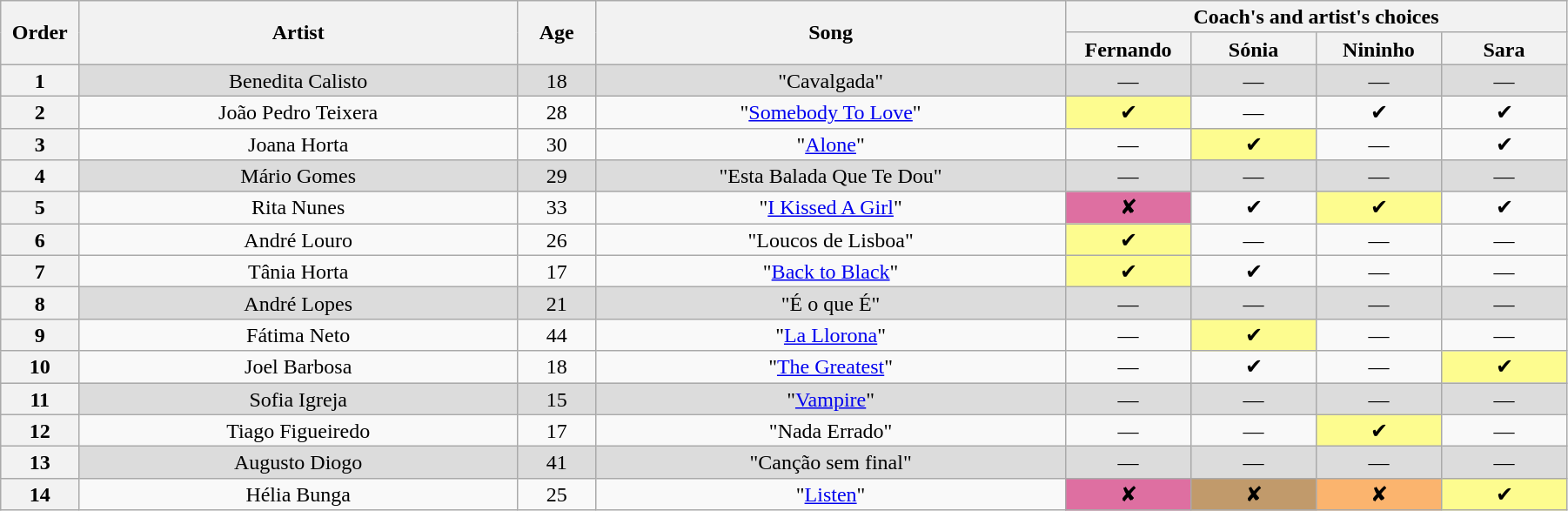<table class="wikitable" style="text-align:center; line-height:17px; width:95%">
<tr>
<th rowspan="2" width="05%">Order</th>
<th rowspan="2" width="28%">Artist</th>
<th rowspan="2" width="05%">Age</th>
<th rowspan="2" width="30%">Song</th>
<th colspan="4">Coach's and artist's choices</th>
</tr>
<tr>
<th width="08%">Fernando</th>
<th width="08%">Sónia</th>
<th width="08%">Nininho</th>
<th width="08%">Sara</th>
</tr>
<tr bgcolor=#DCDCDC>
<th>1</th>
<td>Benedita Calisto</td>
<td>18</td>
<td>"Cavalgada"</td>
<td>—</td>
<td>—</td>
<td>—</td>
<td>—</td>
</tr>
<tr>
<th>2</th>
<td>João Pedro Teixera</td>
<td>28</td>
<td>"<a href='#'>Somebody To Love</a>"</td>
<td style="background:#fdfc8f">✔</td>
<td>—</td>
<td>✔</td>
<td>✔</td>
</tr>
<tr>
<th>3</th>
<td>Joana Horta</td>
<td>30</td>
<td>"<a href='#'>Alone</a>"</td>
<td>—</td>
<td style="background:#fdfc8f">✔</td>
<td>—</td>
<td>✔</td>
</tr>
<tr bgcolor=#DCDCDC>
<th>4</th>
<td>Mário Gomes</td>
<td>29</td>
<td>"Esta Balada Que Te Dou"</td>
<td>—</td>
<td>—</td>
<td>—</td>
<td>—</td>
</tr>
<tr>
<th>5</th>
<td>Rita Nunes</td>
<td>33</td>
<td>"<a href='#'>I Kissed A Girl</a>"</td>
<td style="background:#DE6FA1">✘</td>
<td>✔</td>
<td style="background:#fdfc8f">✔</td>
<td>✔</td>
</tr>
<tr>
<th>6</th>
<td>André Louro</td>
<td>26</td>
<td>"Loucos de Lisboa"</td>
<td style="background:#fdfc8f">✔</td>
<td>—</td>
<td>—</td>
<td>—</td>
</tr>
<tr>
<th>7</th>
<td>Tânia Horta</td>
<td>17</td>
<td>"<a href='#'>Back to Black</a>"</td>
<td style="background:#fdfc8f">✔</td>
<td>✔</td>
<td>—</td>
<td>—</td>
</tr>
<tr bgcolor=#DCDCDC>
<th>8</th>
<td>André Lopes</td>
<td>21</td>
<td>"É o que É"</td>
<td>—</td>
<td>—</td>
<td>—</td>
<td>—</td>
</tr>
<tr>
<th>9</th>
<td>Fátima Neto</td>
<td>44</td>
<td>"<a href='#'>La Llorona</a>"</td>
<td>—</td>
<td style="background:#fdfc8f">✔</td>
<td>—</td>
<td>—</td>
</tr>
<tr>
<th>10</th>
<td>Joel Barbosa</td>
<td>18</td>
<td>"<a href='#'>The Greatest</a>"</td>
<td>—</td>
<td>✔</td>
<td>—</td>
<td style="background:#fdfc8f">✔</td>
</tr>
<tr bgcolor=#DCDCDC>
<th>11</th>
<td>Sofia Igreja</td>
<td>15</td>
<td>"<a href='#'>Vampire</a>"</td>
<td>—</td>
<td>—</td>
<td>—</td>
<td>—</td>
</tr>
<tr>
<th>12</th>
<td>Tiago Figueiredo</td>
<td>17</td>
<td>"Nada Errado"</td>
<td>—</td>
<td>—</td>
<td style="background:#fdfc8f">✔</td>
<td>—</td>
</tr>
<tr bgcolor=#DCDCDC>
<th>13</th>
<td>Augusto Diogo</td>
<td>41</td>
<td>"Canção sem final"</td>
<td>—</td>
<td>—</td>
<td>—</td>
<td>—</td>
</tr>
<tr>
<th>14</th>
<td>Hélia Bunga</td>
<td>25</td>
<td>"<a href='#'>Listen</a>"</td>
<td style="background:#DE6FA1">✘</td>
<td style="background:#C19A6B">✘</td>
<td style="background:#fbb46e">✘</td>
<td style="background:#fdfc8f">✔</td>
</tr>
</table>
